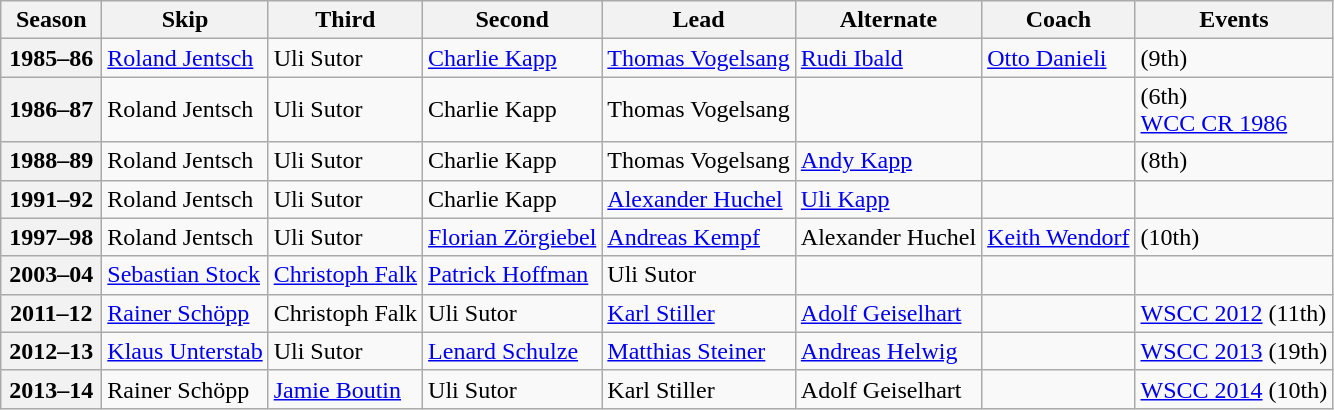<table class="wikitable">
<tr>
<th scope="col" width=60>Season</th>
<th scope="col">Skip</th>
<th scope="col">Third</th>
<th scope="col">Second</th>
<th scope="col">Lead</th>
<th scope="col">Alternate</th>
<th scope="col">Coach</th>
<th scope="col">Events</th>
</tr>
<tr>
<th scope="row">1985–86</th>
<td><a href='#'>Roland Jentsch</a></td>
<td>Uli Sutor</td>
<td><a href='#'>Charlie Kapp</a></td>
<td><a href='#'>Thomas Vogelsang</a></td>
<td><a href='#'>Rudi Ibald</a></td>
<td><a href='#'>Otto Danieli</a></td>
<td> (9th)</td>
</tr>
<tr>
<th scope="row">1986–87</th>
<td>Roland Jentsch</td>
<td>Uli Sutor</td>
<td>Charlie Kapp</td>
<td>Thomas Vogelsang</td>
<td></td>
<td></td>
<td> (6th)<br><a href='#'>WCC CR 1986</a> </td>
</tr>
<tr>
<th scope="row">1988–89</th>
<td>Roland Jentsch</td>
<td>Uli Sutor</td>
<td>Charlie Kapp</td>
<td>Thomas Vogelsang</td>
<td><a href='#'>Andy Kapp</a></td>
<td></td>
<td> (8th)</td>
</tr>
<tr>
<th scope="row">1991–92</th>
<td>Roland Jentsch</td>
<td>Uli Sutor</td>
<td>Charlie Kapp</td>
<td><a href='#'>Alexander Huchel</a></td>
<td><a href='#'>Uli Kapp</a></td>
<td></td>
<td> </td>
</tr>
<tr>
<th scope="row">1997–98</th>
<td>Roland Jentsch</td>
<td>Uli Sutor</td>
<td><a href='#'>Florian Zörgiebel</a></td>
<td><a href='#'>Andreas Kempf</a></td>
<td>Alexander Huchel</td>
<td><a href='#'>Keith Wendorf</a></td>
<td> (10th)</td>
</tr>
<tr>
<th scope="row">2003–04</th>
<td><a href='#'>Sebastian Stock</a></td>
<td><a href='#'>Christoph Falk</a></td>
<td><a href='#'>Patrick Hoffman</a></td>
<td>Uli Sutor</td>
<td></td>
<td></td>
<td></td>
</tr>
<tr>
<th scope="row">2011–12</th>
<td><a href='#'>Rainer Schöpp</a></td>
<td>Christoph Falk</td>
<td>Uli Sutor</td>
<td><a href='#'>Karl Stiller</a></td>
<td><a href='#'>Adolf Geiselhart</a></td>
<td></td>
<td><a href='#'>WSCC 2012</a> (11th)</td>
</tr>
<tr>
<th scope="row">2012–13</th>
<td><a href='#'>Klaus Unterstab</a></td>
<td>Uli Sutor</td>
<td><a href='#'>Lenard Schulze</a></td>
<td><a href='#'>Matthias Steiner</a></td>
<td><a href='#'>Andreas Helwig</a></td>
<td></td>
<td><a href='#'>WSCC 2013</a> (19th)</td>
</tr>
<tr>
<th scope="row">2013–14</th>
<td>Rainer Schöpp</td>
<td><a href='#'>Jamie Boutin</a></td>
<td>Uli Sutor</td>
<td>Karl Stiller</td>
<td>Adolf Geiselhart</td>
<td></td>
<td><a href='#'>WSCC 2014</a> (10th)</td>
</tr>
</table>
